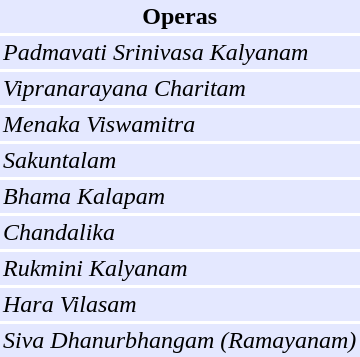<table border="0" cellpadding="2" cellspacing="2">
<tr bgcolor="#e4e8ff">
<th>Operas</th>
</tr>
<tr bgcolor="#e4e8ff">
<td><em>Padmavati Srinivasa Kalyanam</em></td>
</tr>
<tr bgcolor="#e4e8ff">
<td><em>Vipranarayana Charitam</em></td>
</tr>
<tr bgcolor="#e4e8ff">
<td><em>Menaka Viswamitra</em></td>
</tr>
<tr bgcolor="#e4e8ff">
<td><em>Sakuntalam</em></td>
</tr>
<tr bgcolor="#e4e8ff">
<td><em>Bhama Kalapam</em></td>
</tr>
<tr bgcolor="#e4e8ff">
<td><em>Chandalika</em></td>
</tr>
<tr bgcolor="#e4e8ff">
<td><em>Rukmini Kalyanam</em></td>
</tr>
<tr bgcolor="#e4e8ff">
<td><em>Hara Vilasam</em></td>
</tr>
<tr bgcolor="#e4e8ff">
<td><em>Siva Dhanurbhangam (Ramayanam)</em></td>
</tr>
<tr bgcolor="#e4e8ff">
</tr>
<tr 'Ardha Nareeswaram>
</tr>
<tr bgcolor="#e4e8ff">
</tr>
<tr>
</tr>
<tr bgcolor="#e4e8ff">
</tr>
<tr>
</tr>
<tr bgcolor="#e4e8ff">
</tr>
<tr>
</tr>
</table>
